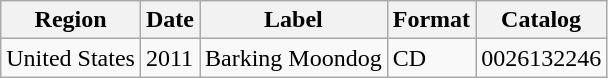<table class="wikitable">
<tr>
<th>Region</th>
<th>Date</th>
<th>Label</th>
<th>Format</th>
<th>Catalog</th>
</tr>
<tr>
<td>United States</td>
<td>2011</td>
<td>Barking Moondog</td>
<td>CD</td>
<td>0026132246</td>
</tr>
</table>
